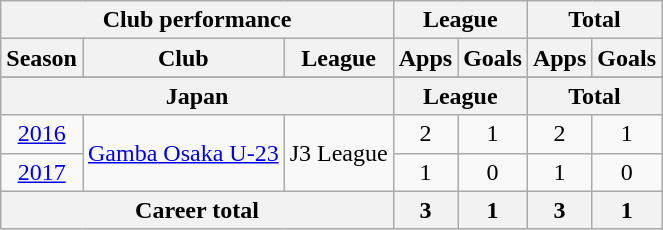<table class="wikitable" style="text-align:center">
<tr>
<th colspan=3>Club performance</th>
<th colspan=2>League</th>
<th colspan=2>Total</th>
</tr>
<tr>
<th>Season</th>
<th>Club</th>
<th>League</th>
<th>Apps</th>
<th>Goals</th>
<th>Apps</th>
<th>Goals</th>
</tr>
<tr>
</tr>
<tr>
<th colspan=3>Japan</th>
<th colspan=2>League</th>
<th colspan=2>Total</th>
</tr>
<tr>
<td><a href='#'>2016</a></td>
<td rowspan="2"><a href='#'>Gamba Osaka U-23</a></td>
<td rowspan="2">J3 League</td>
<td>2</td>
<td>1</td>
<td>2</td>
<td>1</td>
</tr>
<tr>
<td><a href='#'>2017</a></td>
<td>1</td>
<td>0</td>
<td>1</td>
<td>0</td>
</tr>
<tr>
<th colspan=3>Career total</th>
<th>3</th>
<th>1</th>
<th>3</th>
<th>1</th>
</tr>
</table>
